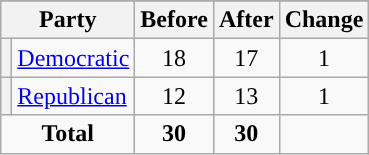<table class="wikitable" style="text-align:center;">
<tr>
</tr>
<tr>
<th colspan=2>Party</th>
<th>Before</th>
<th>After</th>
<th>Change</th>
</tr>
<tr>
<th style="background-color:"></th>
<td style="text-align:left;"><a href='#'>Democratic</a></td>
<td>18</td>
<td>17</td>
<td> 1</td>
</tr>
<tr>
<th style="background-color:"></th>
<td style="text-align:left;"><a href='#'>Republican</a></td>
<td>12</td>
<td>13</td>
<td> 1</td>
</tr>
<tr>
<td colspan=2><strong>Total</strong></td>
<td><strong>30</strong></td>
<td><strong>30</strong></td>
<td></td>
</tr>
</table>
